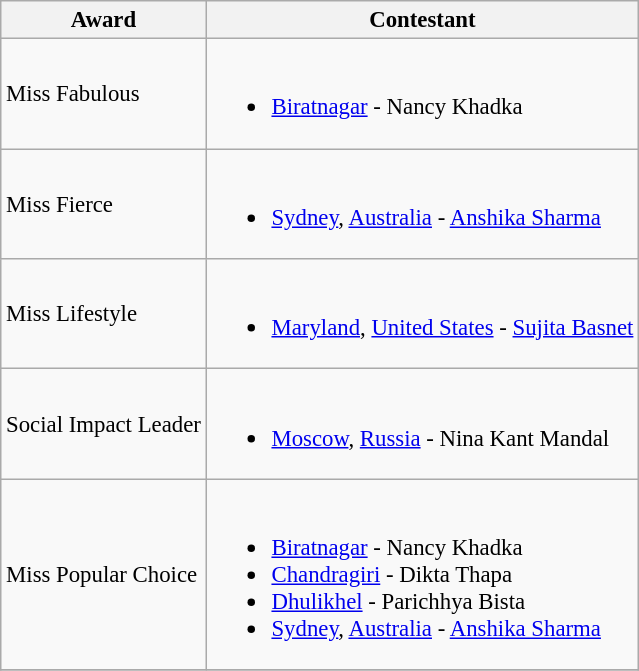<table class="wikitable sortable unsortable" style="font-size: 95%">
<tr>
<th>Award</th>
<th>Contestant</th>
</tr>
<tr>
<td>Miss Fabulous</td>
<td><br><ul><li> <a href='#'>Biratnagar</a> - Nancy Khadka</li></ul></td>
</tr>
<tr>
<td>Miss Fierce</td>
<td><br><ul><li> <a href='#'>Sydney</a>, <a href='#'>Australia</a> - <a href='#'>Anshika Sharma</a></li></ul></td>
</tr>
<tr>
<td>Miss Lifestyle</td>
<td><br><ul><li> <a href='#'>Maryland</a>, <a href='#'>United States</a> - <a href='#'>Sujita Basnet</a></li></ul></td>
</tr>
<tr>
<td>Social Impact Leader</td>
<td><br><ul><li> <a href='#'>Moscow</a>, <a href='#'>Russia</a> - Nina Kant Mandal</li></ul></td>
</tr>
<tr>
<td>Miss Popular Choice</td>
<td><br><ul><li> <a href='#'>Biratnagar</a> - Nancy Khadka</li><li> <a href='#'>Chandragiri</a> - Dikta Thapa</li><li> <a href='#'>Dhulikhel</a> - Parichhya Bista</li><li> <a href='#'>Sydney</a>, <a href='#'>Australia</a> - <a href='#'>Anshika Sharma</a></li></ul></td>
</tr>
<tr>
</tr>
</table>
